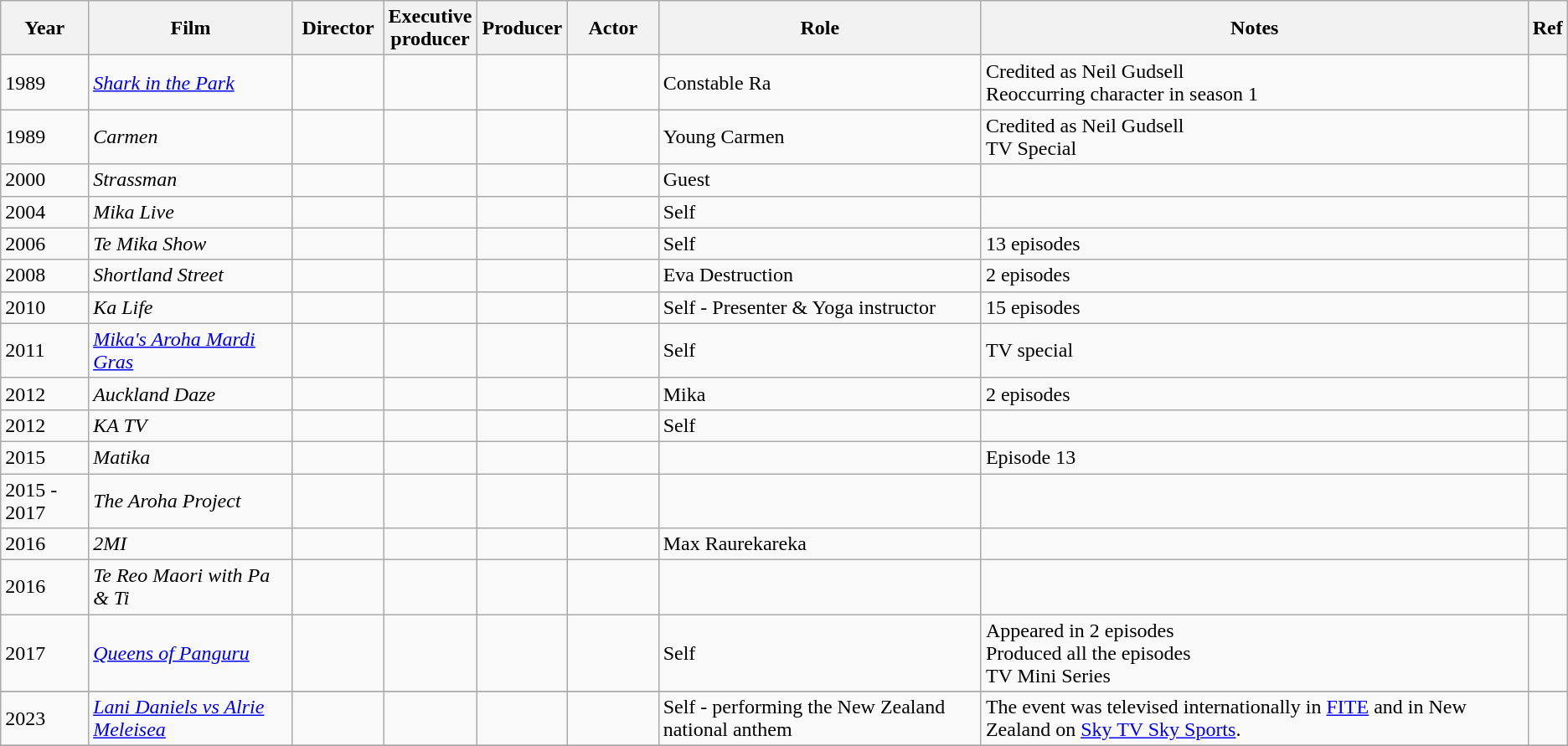<table class="wikitable">
<tr>
<th>Year</th>
<th>Film</th>
<th width="65">Director</th>
<th width="65">Executive producer</th>
<th width="65">Producer</th>
<th width="65">Actor</th>
<th>Role</th>
<th>Notes</th>
<th>Ref</th>
</tr>
<tr>
<td>1989</td>
<td><em><a href='#'>Shark in the Park</a></em></td>
<td></td>
<td></td>
<td></td>
<td></td>
<td>Constable Ra</td>
<td>Credited as Neil Gudsell<br>Reoccurring character in season 1</td>
<td></td>
</tr>
<tr>
<td>1989</td>
<td><em>Carmen</em></td>
<td></td>
<td></td>
<td></td>
<td></td>
<td>Young Carmen</td>
<td>Credited as Neil Gudsell<br>TV Special</td>
<td></td>
</tr>
<tr>
<td>2000</td>
<td><em>Strassman</em></td>
<td></td>
<td></td>
<td></td>
<td></td>
<td>Guest</td>
<td></td>
<td></td>
</tr>
<tr>
<td>2004</td>
<td><em>Mika Live</em></td>
<td></td>
<td></td>
<td></td>
<td></td>
<td>Self</td>
<td></td>
<td></td>
</tr>
<tr>
<td>2006</td>
<td><em>Te Mika Show</em></td>
<td></td>
<td></td>
<td></td>
<td></td>
<td>Self</td>
<td>13 episodes</td>
<td></td>
</tr>
<tr>
<td>2008</td>
<td><em>Shortland Street</em></td>
<td></td>
<td></td>
<td></td>
<td></td>
<td>Eva Destruction</td>
<td>2 episodes</td>
<td></td>
</tr>
<tr>
<td>2010</td>
<td><em>Ka Life</em></td>
<td></td>
<td></td>
<td></td>
<td></td>
<td>Self - Presenter & Yoga instructor</td>
<td>15 episodes</td>
<td></td>
</tr>
<tr>
<td>2011</td>
<td><em><a href='#'>Mika's Aroha Mardi Gras</a></em></td>
<td></td>
<td></td>
<td></td>
<td></td>
<td>Self</td>
<td>TV special</td>
<td></td>
</tr>
<tr>
<td>2012</td>
<td><em>Auckland Daze</em></td>
<td></td>
<td></td>
<td></td>
<td></td>
<td>Mika</td>
<td>2 episodes</td>
<td></td>
</tr>
<tr>
<td>2012</td>
<td><em>KA TV</em></td>
<td></td>
<td></td>
<td></td>
<td></td>
<td>Self</td>
<td></td>
<td></td>
</tr>
<tr>
<td>2015</td>
<td><em>Matika</em></td>
<td></td>
<td></td>
<td></td>
<td></td>
<td></td>
<td>Episode 13</td>
<td></td>
</tr>
<tr>
<td>2015 - 2017</td>
<td><em>The Aroha Project</em></td>
<td></td>
<td></td>
<td></td>
<td></td>
<td></td>
<td></td>
<td></td>
</tr>
<tr>
<td>2016</td>
<td><em>2MI</em></td>
<td></td>
<td></td>
<td></td>
<td></td>
<td>Max Raurekareka</td>
<td></td>
<td></td>
</tr>
<tr>
<td>2016</td>
<td><em>Te Reo Maori with Pa & Ti</em></td>
<td></td>
<td></td>
<td></td>
<td></td>
<td></td>
<td></td>
<td></td>
</tr>
<tr>
<td>2017</td>
<td><em><a href='#'>Queens of Panguru</a></em></td>
<td></td>
<td></td>
<td></td>
<td></td>
<td>Self</td>
<td>Appeared in 2 episodes<br>Produced all the episodes<br>TV Mini Series</td>
<td></td>
</tr>
<tr>
</tr>
<tr>
<td>2023</td>
<td><em><a href='#'>Lani Daniels vs Alrie Meleisea</a></em></td>
<td></td>
<td></td>
<td></td>
<td></td>
<td>Self - performing the New Zealand national anthem</td>
<td>The event was televised internationally in <a href='#'>FITE</a> and in New Zealand on <a href='#'>Sky TV Sky Sports</a>.</td>
<td></td>
</tr>
<tr>
</tr>
</table>
